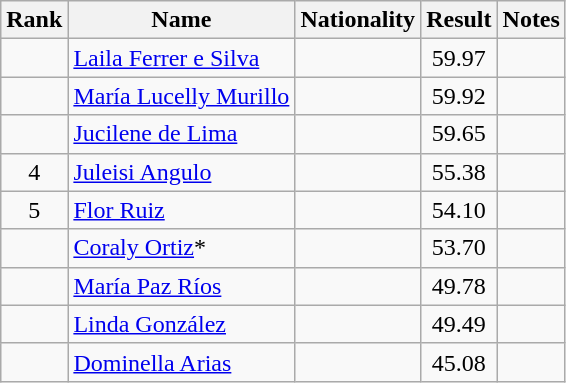<table class="wikitable sortable" style="text-align:center">
<tr>
<th>Rank</th>
<th>Name</th>
<th>Nationality</th>
<th>Result</th>
<th>Notes</th>
</tr>
<tr>
<td></td>
<td align=left><a href='#'>Laila Ferrer e Silva</a></td>
<td align=left></td>
<td>59.97</td>
<td></td>
</tr>
<tr>
<td></td>
<td align=left><a href='#'>María Lucelly Murillo</a></td>
<td align=left></td>
<td>59.92</td>
<td></td>
</tr>
<tr>
<td></td>
<td align=left><a href='#'>Jucilene de Lima</a></td>
<td align=left></td>
<td>59.65</td>
<td></td>
</tr>
<tr>
<td>4</td>
<td align=left><a href='#'>Juleisi Angulo</a></td>
<td align=left></td>
<td>55.38</td>
<td></td>
</tr>
<tr>
<td>5</td>
<td align=left><a href='#'>Flor Ruiz</a></td>
<td align=left></td>
<td>54.10</td>
<td></td>
</tr>
<tr>
<td></td>
<td align=left><a href='#'>Coraly Ortiz</a>*</td>
<td align=left></td>
<td>53.70</td>
<td></td>
</tr>
<tr>
<td></td>
<td align=left><a href='#'>María Paz Ríos</a></td>
<td align=left></td>
<td>49.78</td>
<td></td>
</tr>
<tr>
<td></td>
<td align=left><a href='#'>Linda González</a></td>
<td align=left></td>
<td>49.49</td>
<td></td>
</tr>
<tr>
<td></td>
<td align=left><a href='#'>Dominella Arias</a></td>
<td align=left></td>
<td>45.08</td>
<td></td>
</tr>
</table>
